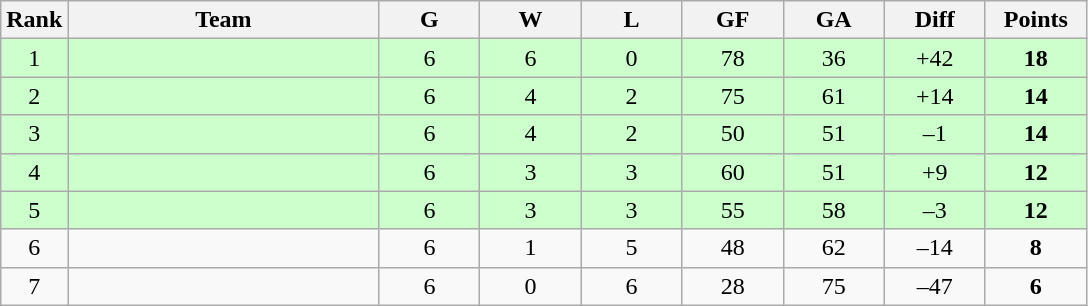<table class=wikitable style="text-align:center">
<tr>
<th width="25">Rank</th>
<th width="200">Team</th>
<th width="60">G</th>
<th width="60">W</th>
<th width="60">L</th>
<th width="60">GF</th>
<th width="60">GA</th>
<th width="60">Diff</th>
<th width="60">Points</th>
</tr>
<tr bgcolor=#CCFFCC>
<td>1</td>
<td align=left></td>
<td>6</td>
<td>6</td>
<td>0</td>
<td>78</td>
<td>36</td>
<td>+42</td>
<td><strong>18</strong></td>
</tr>
<tr bgcolor=#CCFFCC>
<td>2</td>
<td align=left></td>
<td>6</td>
<td>4</td>
<td>2</td>
<td>75</td>
<td>61</td>
<td>+14</td>
<td><strong>14</strong></td>
</tr>
<tr bgcolor=#CCFFCC>
<td>3</td>
<td align=left></td>
<td>6</td>
<td>4</td>
<td>2</td>
<td>50</td>
<td>51</td>
<td>–1</td>
<td><strong>14</strong></td>
</tr>
<tr bgcolor=#CCFFCC>
<td>4</td>
<td align=left></td>
<td>6</td>
<td>3</td>
<td>3</td>
<td>60</td>
<td>51</td>
<td>+9</td>
<td><strong>12</strong></td>
</tr>
<tr bgcolor=#CCFFCC>
<td>5</td>
<td align=left></td>
<td>6</td>
<td>3</td>
<td>3</td>
<td>55</td>
<td>58</td>
<td>–3</td>
<td><strong>12</strong></td>
</tr>
<tr>
<td>6</td>
<td align=left></td>
<td>6</td>
<td>1</td>
<td>5</td>
<td>48</td>
<td>62</td>
<td>–14</td>
<td><strong>8</strong></td>
</tr>
<tr>
<td>7</td>
<td align=left></td>
<td>6</td>
<td>0</td>
<td>6</td>
<td>28</td>
<td>75</td>
<td>–47</td>
<td><strong>6</strong></td>
</tr>
</table>
